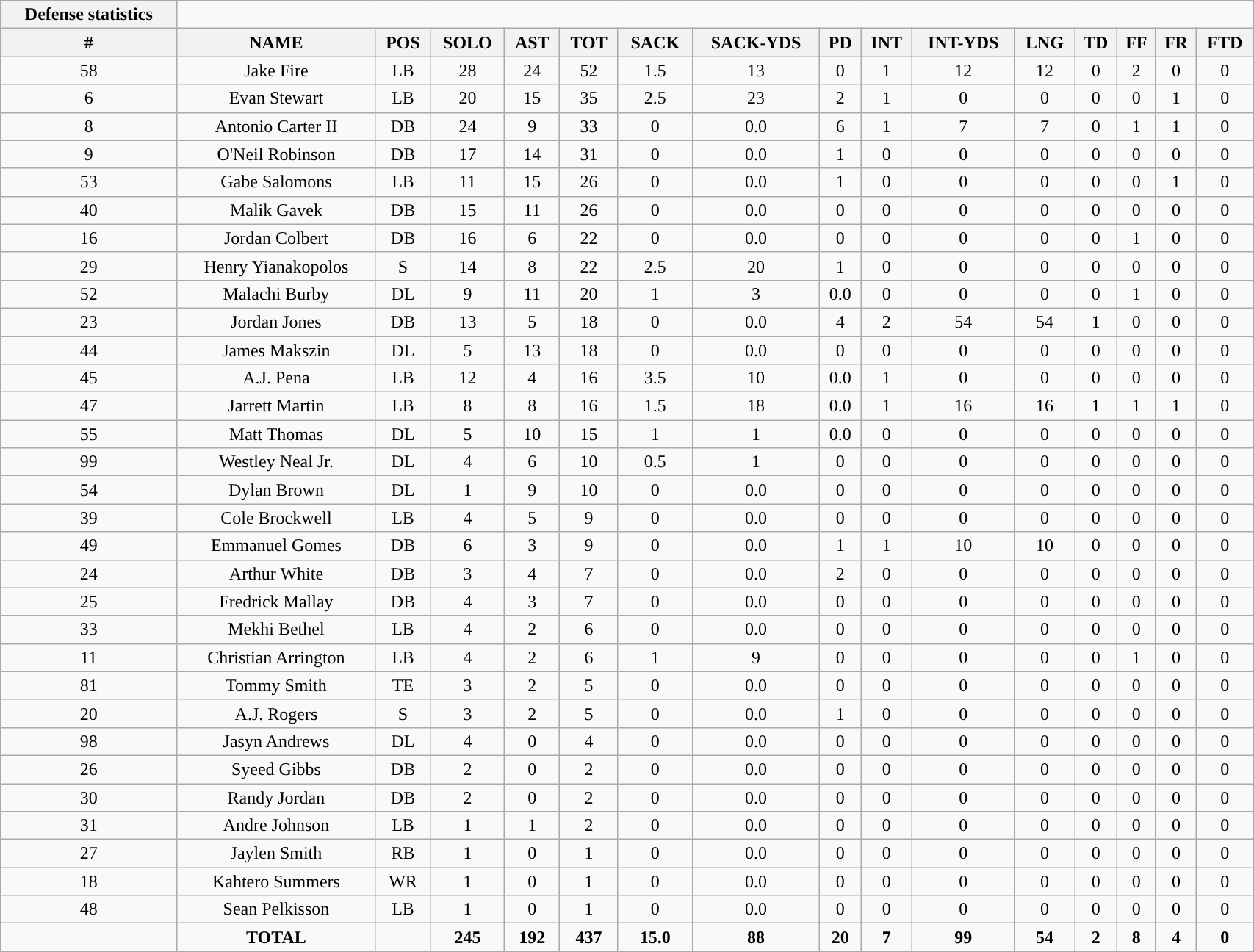<table style="width:90%; text-align:center;" class="wikitable collapsible collapsed">
<tr>
<th style="text-align:center; ">Defense statistics</th>
</tr>
<tr>
<th>#</th>
<th>NAME</th>
<th>POS</th>
<th>SOLO</th>
<th>AST</th>
<th>TOT</th>
<th>SACK</th>
<th>SACK-YDS</th>
<th>PD</th>
<th>INT</th>
<th>INT-YDS</th>
<th>LNG</th>
<th>TD</th>
<th>FF</th>
<th>FR</th>
<th>FTD</th>
</tr>
<tr>
<td>58</td>
<td>Jake Fire</td>
<td>LB</td>
<td>28</td>
<td>24</td>
<td>52</td>
<td>1.5</td>
<td>13</td>
<td>0</td>
<td>1</td>
<td>12</td>
<td>12</td>
<td>0</td>
<td>2</td>
<td>0</td>
<td>0</td>
</tr>
<tr>
<td>6</td>
<td>Evan Stewart</td>
<td>LB</td>
<td>20</td>
<td>15</td>
<td>35</td>
<td>2.5</td>
<td>23</td>
<td>2</td>
<td>1</td>
<td>0</td>
<td>0</td>
<td>0</td>
<td>0</td>
<td>1</td>
<td>0</td>
</tr>
<tr>
<td>8</td>
<td>Antonio Carter II</td>
<td>DB</td>
<td>24</td>
<td>9</td>
<td>33</td>
<td>0</td>
<td>0.0</td>
<td>6</td>
<td>1</td>
<td>7</td>
<td>7</td>
<td>0</td>
<td>1</td>
<td>1</td>
<td>0</td>
</tr>
<tr>
<td>9</td>
<td>O'Neil Robinson</td>
<td>DB</td>
<td>17</td>
<td>14</td>
<td>31</td>
<td>0</td>
<td>0.0</td>
<td>1</td>
<td>0</td>
<td>0</td>
<td>0</td>
<td>0</td>
<td>0</td>
<td>0</td>
<td>0</td>
</tr>
<tr>
<td>53</td>
<td>Gabe Salomons</td>
<td>LB</td>
<td>11</td>
<td>15</td>
<td>26</td>
<td>0</td>
<td>0.0</td>
<td>1</td>
<td>0</td>
<td>0</td>
<td>0</td>
<td>0</td>
<td>0</td>
<td>1</td>
<td>0</td>
</tr>
<tr>
<td>40</td>
<td>Malik Gavek</td>
<td>DB</td>
<td>15</td>
<td>11</td>
<td>26</td>
<td>0</td>
<td>0.0</td>
<td>0</td>
<td>0</td>
<td>0</td>
<td>0</td>
<td>0</td>
<td>0</td>
<td>0</td>
<td>0</td>
</tr>
<tr>
<td>16</td>
<td>Jordan Colbert</td>
<td>DB</td>
<td>16</td>
<td>6</td>
<td>22</td>
<td>0</td>
<td>0.0</td>
<td>0</td>
<td>0</td>
<td>0</td>
<td>0</td>
<td>0</td>
<td>1</td>
<td>0</td>
<td>0</td>
</tr>
<tr>
<td>29</td>
<td>Henry Yianakopolos</td>
<td>S</td>
<td>14</td>
<td>8</td>
<td>22</td>
<td>2.5</td>
<td>20</td>
<td>1</td>
<td>0</td>
<td>0</td>
<td>0</td>
<td>0</td>
<td>0</td>
<td>0</td>
<td>0</td>
</tr>
<tr>
<td>52</td>
<td>Malachi Burby</td>
<td>DL</td>
<td>9</td>
<td>11</td>
<td>20</td>
<td>1</td>
<td>3</td>
<td>0.0</td>
<td>0</td>
<td>0</td>
<td>0</td>
<td>0</td>
<td>1</td>
<td>0</td>
<td>0</td>
</tr>
<tr>
<td>23</td>
<td>Jordan Jones</td>
<td>DB</td>
<td>13</td>
<td>5</td>
<td>18</td>
<td>0</td>
<td>0.0</td>
<td>4</td>
<td>2</td>
<td>54</td>
<td>54</td>
<td>1</td>
<td>0</td>
<td>0</td>
<td>0</td>
</tr>
<tr>
<td>44</td>
<td>James Makszin</td>
<td>DL</td>
<td>5</td>
<td>13</td>
<td>18</td>
<td>0</td>
<td>0.0</td>
<td>0</td>
<td>0</td>
<td>0</td>
<td>0</td>
<td>0</td>
<td>0</td>
<td>0</td>
<td>0</td>
</tr>
<tr>
<td>45</td>
<td>A.J. Pena</td>
<td>LB</td>
<td>12</td>
<td>4</td>
<td>16</td>
<td>3.5</td>
<td>10</td>
<td>0.0</td>
<td>1</td>
<td>0</td>
<td>0</td>
<td>0</td>
<td>0</td>
<td>0</td>
<td>0</td>
</tr>
<tr>
<td>47</td>
<td>Jarrett Martin</td>
<td>LB</td>
<td>8</td>
<td>8</td>
<td>16</td>
<td>1.5</td>
<td>18</td>
<td>0.0</td>
<td>1</td>
<td>16</td>
<td>16</td>
<td>1</td>
<td>1</td>
<td>1</td>
<td>0</td>
</tr>
<tr>
<td>55</td>
<td>Matt Thomas</td>
<td>DL</td>
<td>5</td>
<td>10</td>
<td>15</td>
<td>1</td>
<td>1</td>
<td>0.0</td>
<td>0</td>
<td>0</td>
<td>0</td>
<td>0</td>
<td>0</td>
<td>0</td>
<td>0</td>
</tr>
<tr>
<td>99</td>
<td>Westley Neal Jr.</td>
<td>DL</td>
<td>4</td>
<td>6</td>
<td>10</td>
<td>0.5</td>
<td>1</td>
<td>0</td>
<td>0</td>
<td>0</td>
<td>0</td>
<td>0</td>
<td>0</td>
<td>0</td>
<td>0</td>
</tr>
<tr>
<td>54</td>
<td>Dylan Brown</td>
<td>DL</td>
<td>1</td>
<td>9</td>
<td>10</td>
<td>0</td>
<td>0.0</td>
<td>0</td>
<td>0</td>
<td>0</td>
<td>0</td>
<td>0</td>
<td>0</td>
<td>0</td>
<td>0</td>
</tr>
<tr>
<td>39</td>
<td>Cole Brockwell</td>
<td>LB</td>
<td>4</td>
<td>5</td>
<td>9</td>
<td>0</td>
<td>0.0</td>
<td>0</td>
<td>0</td>
<td>0</td>
<td>0</td>
<td>0</td>
<td>0</td>
<td>0</td>
<td>0</td>
</tr>
<tr>
<td>49</td>
<td>Emmanuel Gomes</td>
<td>DB</td>
<td>6</td>
<td>3</td>
<td>9</td>
<td>0</td>
<td>0.0</td>
<td>1</td>
<td>1</td>
<td>10</td>
<td>10</td>
<td>0</td>
<td>0</td>
<td>0</td>
<td>0</td>
</tr>
<tr>
<td>24</td>
<td>Arthur White</td>
<td>DB</td>
<td>3</td>
<td>4</td>
<td>7</td>
<td>0</td>
<td>0.0</td>
<td>2</td>
<td>0</td>
<td>0</td>
<td>0</td>
<td>0</td>
<td>0</td>
<td>0</td>
<td>0</td>
</tr>
<tr>
<td>25</td>
<td>Fredrick Mallay</td>
<td>DB</td>
<td>4</td>
<td>3</td>
<td>7</td>
<td>0</td>
<td>0.0</td>
<td>0</td>
<td>0</td>
<td>0</td>
<td>0</td>
<td>0</td>
<td>0</td>
<td>0</td>
<td>0</td>
</tr>
<tr>
<td>33</td>
<td>Mekhi Bethel</td>
<td>LB</td>
<td>4</td>
<td>2</td>
<td>6</td>
<td>0</td>
<td>0.0</td>
<td>0</td>
<td>0</td>
<td>0</td>
<td>0</td>
<td>0</td>
<td>0</td>
<td>0</td>
<td>0</td>
</tr>
<tr>
<td>11</td>
<td>Christian Arrington</td>
<td>LB</td>
<td>4</td>
<td>2</td>
<td>6</td>
<td>1</td>
<td>9</td>
<td>0</td>
<td>0</td>
<td>0</td>
<td>0</td>
<td>0</td>
<td>1</td>
<td>0</td>
<td>0</td>
</tr>
<tr>
<td>81</td>
<td>Tommy Smith</td>
<td>TE</td>
<td>3</td>
<td>2</td>
<td>5</td>
<td>0</td>
<td>0.0</td>
<td>0</td>
<td>0</td>
<td>0</td>
<td>0</td>
<td>0</td>
<td>0</td>
<td>0</td>
<td>0</td>
</tr>
<tr>
<td>20</td>
<td>A.J. Rogers</td>
<td>S</td>
<td>3</td>
<td>2</td>
<td>5</td>
<td>0</td>
<td>0.0</td>
<td>1</td>
<td>0</td>
<td>0</td>
<td>0</td>
<td>0</td>
<td>0</td>
<td>0</td>
<td>0</td>
</tr>
<tr>
<td>98</td>
<td>Jasyn Andrews</td>
<td>DL</td>
<td>4</td>
<td>0</td>
<td>4</td>
<td>0</td>
<td>0.0</td>
<td>0</td>
<td>0</td>
<td>0</td>
<td>0</td>
<td>0</td>
<td>0</td>
<td>0</td>
<td>0</td>
</tr>
<tr>
<td>26</td>
<td>Syeed Gibbs</td>
<td>DB</td>
<td>2</td>
<td>0</td>
<td>2</td>
<td>0</td>
<td>0.0</td>
<td>0</td>
<td>0</td>
<td>0</td>
<td>0</td>
<td>0</td>
<td>0</td>
<td>0</td>
<td>0</td>
</tr>
<tr>
<td>30</td>
<td>Randy Jordan</td>
<td>DB</td>
<td>2</td>
<td>0</td>
<td>2</td>
<td>0</td>
<td>0.0</td>
<td>0</td>
<td>0</td>
<td>0</td>
<td>0</td>
<td>0</td>
<td>0</td>
<td>0</td>
<td>0</td>
</tr>
<tr>
<td>31</td>
<td>Andre Johnson</td>
<td>LB</td>
<td>1</td>
<td>1</td>
<td>2</td>
<td>0</td>
<td>0.0</td>
<td>0</td>
<td>0</td>
<td>0</td>
<td>0</td>
<td>0</td>
<td>0</td>
<td>0</td>
<td>0</td>
</tr>
<tr>
<td>27</td>
<td>Jaylen Smith</td>
<td>RB</td>
<td>1</td>
<td>0</td>
<td>1</td>
<td>0</td>
<td>0.0</td>
<td>0</td>
<td>0</td>
<td>0</td>
<td>0</td>
<td>0</td>
<td>0</td>
<td>0</td>
<td>0</td>
</tr>
<tr>
<td>18</td>
<td>Kahtero Summers</td>
<td>WR</td>
<td>1</td>
<td>0</td>
<td>1</td>
<td>0</td>
<td>0.0</td>
<td>0</td>
<td>0</td>
<td>0</td>
<td>0</td>
<td>0</td>
<td>0</td>
<td>0</td>
<td>0</td>
</tr>
<tr>
<td>48</td>
<td>Sean Pelkisson</td>
<td>LB</td>
<td>1</td>
<td>0</td>
<td>1</td>
<td>0</td>
<td>0.0</td>
<td>0</td>
<td>0</td>
<td>0</td>
<td>0</td>
<td>0</td>
<td>0</td>
<td>0</td>
<td>0</td>
</tr>
<tr>
<td></td>
<td><strong>TOTAL</strong></td>
<td></td>
<td><strong>245</strong></td>
<td><strong>192</strong></td>
<td><strong>437</strong></td>
<td><strong>15.0</strong></td>
<td><strong>88</strong></td>
<td><strong>20</strong></td>
<td><strong>7</strong></td>
<td><strong>99</strong></td>
<td><strong>54</strong></td>
<td><strong>2</strong></td>
<td><strong>8</strong></td>
<td><strong>4</strong></td>
<td><strong>0</strong></td>
</tr>
</table>
